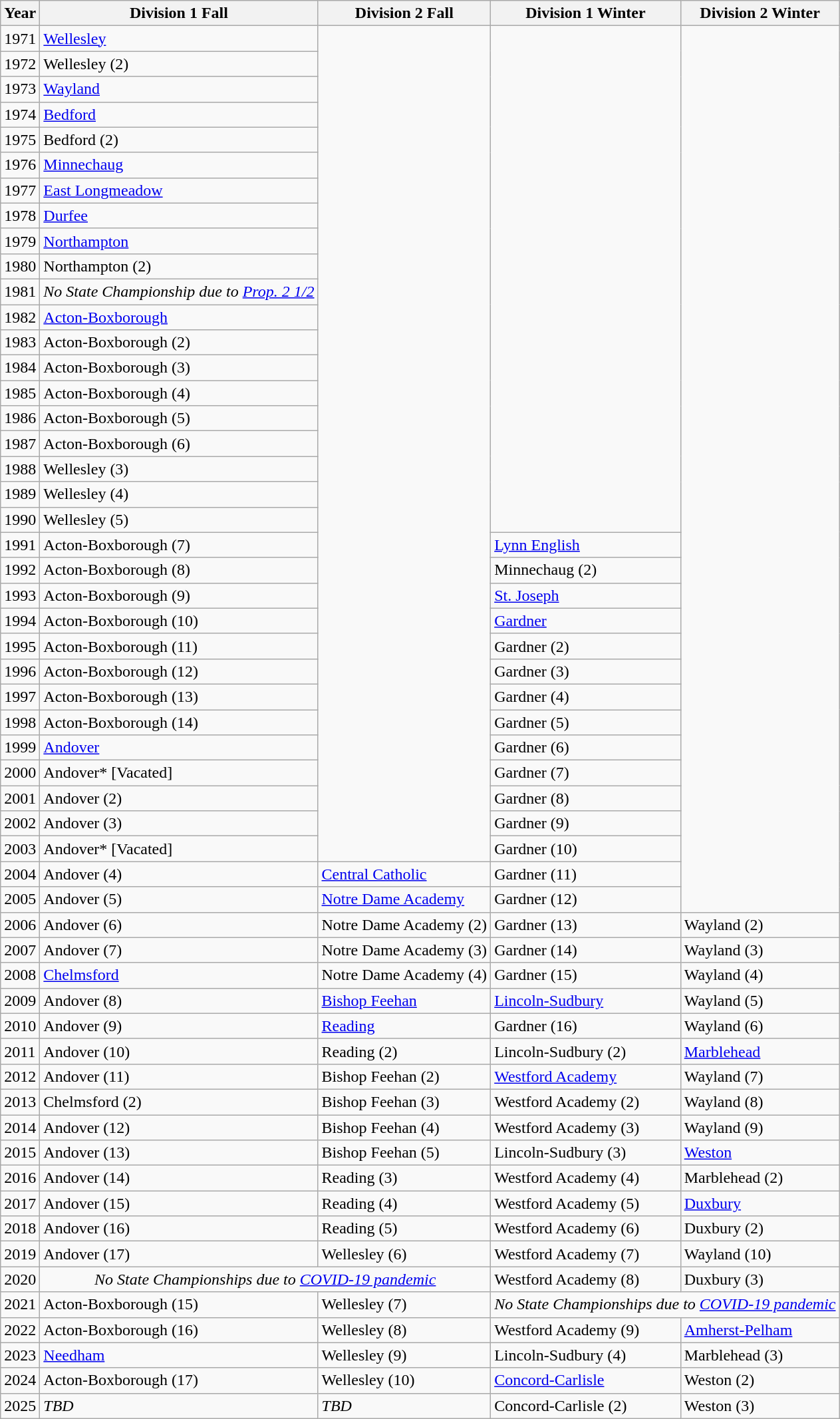<table class="sortable wikitable">
<tr>
<th>Year</th>
<th>Division 1 Fall</th>
<th>Division 2 Fall</th>
<th>Division 1 Winter</th>
<th>Division 2 Winter</th>
</tr>
<tr>
<td>1971</td>
<td><a href='#'>Wellesley</a></td>
<td rowspan="33"> </td>
<td rowspan="20"> </td>
<td rowspan="35"> </td>
</tr>
<tr>
<td>1972</td>
<td>Wellesley (2)</td>
</tr>
<tr>
<td>1973</td>
<td><a href='#'>Wayland</a></td>
</tr>
<tr>
<td>1974</td>
<td><a href='#'>Bedford</a></td>
</tr>
<tr>
<td>1975</td>
<td>Bedford (2)</td>
</tr>
<tr>
<td>1976</td>
<td><a href='#'>Minnechaug</a></td>
</tr>
<tr>
<td>1977</td>
<td><a href='#'>East Longmeadow</a></td>
</tr>
<tr>
<td>1978</td>
<td><a href='#'>Durfee</a></td>
</tr>
<tr>
<td>1979</td>
<td><a href='#'>Northampton</a></td>
</tr>
<tr>
<td>1980</td>
<td>Northampton (2)</td>
</tr>
<tr>
<td>1981</td>
<td><em>No State Championship due to <a href='#'>Prop. 2 1/2</a></em></td>
</tr>
<tr>
<td>1982</td>
<td><a href='#'>Acton-Boxborough</a></td>
</tr>
<tr>
<td>1983</td>
<td>Acton-Boxborough (2)</td>
</tr>
<tr>
<td>1984</td>
<td>Acton-Boxborough (3)</td>
</tr>
<tr>
<td>1985</td>
<td>Acton-Boxborough (4)</td>
</tr>
<tr>
<td>1986</td>
<td>Acton-Boxborough (5)</td>
</tr>
<tr>
<td>1987</td>
<td>Acton-Boxborough (6)</td>
</tr>
<tr>
<td>1988</td>
<td>Wellesley (3)</td>
</tr>
<tr>
<td>1989</td>
<td>Wellesley (4)</td>
</tr>
<tr>
<td>1990</td>
<td>Wellesley (5)</td>
</tr>
<tr>
<td>1991</td>
<td>Acton-Boxborough (7)</td>
<td><a href='#'>Lynn English</a></td>
</tr>
<tr>
<td>1992</td>
<td>Acton-Boxborough (8)</td>
<td>Minnechaug (2)</td>
</tr>
<tr>
<td>1993</td>
<td>Acton-Boxborough (9)</td>
<td><a href='#'>St. Joseph</a></td>
</tr>
<tr>
<td>1994</td>
<td>Acton-Boxborough (10)</td>
<td><a href='#'>Gardner</a></td>
</tr>
<tr>
<td>1995</td>
<td>Acton-Boxborough (11)</td>
<td>Gardner (2)</td>
</tr>
<tr>
<td>1996</td>
<td>Acton-Boxborough (12)</td>
<td>Gardner (3)</td>
</tr>
<tr>
<td>1997</td>
<td>Acton-Boxborough (13)</td>
<td>Gardner (4)</td>
</tr>
<tr>
<td>1998</td>
<td>Acton-Boxborough (14)</td>
<td>Gardner (5)</td>
</tr>
<tr>
<td>1999</td>
<td><a href='#'>Andover</a></td>
<td>Gardner (6)</td>
</tr>
<tr>
<td>2000</td>
<td>Andover* [Vacated]</td>
<td>Gardner (7)</td>
</tr>
<tr>
<td>2001</td>
<td>Andover (2)</td>
<td>Gardner (8)</td>
</tr>
<tr>
<td>2002</td>
<td>Andover (3)</td>
<td>Gardner (9)</td>
</tr>
<tr>
<td>2003</td>
<td>Andover* [Vacated]</td>
<td>Gardner (10)</td>
</tr>
<tr>
<td>2004</td>
<td>Andover (4)</td>
<td><a href='#'>Central Catholic</a></td>
<td>Gardner (11)</td>
</tr>
<tr>
<td>2005</td>
<td>Andover (5)</td>
<td><a href='#'>Notre Dame Academy</a></td>
<td>Gardner (12)</td>
</tr>
<tr>
<td>2006</td>
<td>Andover (6)</td>
<td>Notre Dame Academy (2)</td>
<td>Gardner (13)</td>
<td>Wayland (2)</td>
</tr>
<tr>
<td>2007</td>
<td>Andover (7)</td>
<td>Notre Dame Academy (3)</td>
<td>Gardner (14)</td>
<td>Wayland (3)</td>
</tr>
<tr>
<td>2008</td>
<td><a href='#'>Chelmsford</a></td>
<td>Notre Dame Academy (4)</td>
<td>Gardner (15)</td>
<td>Wayland (4)</td>
</tr>
<tr>
<td>2009</td>
<td>Andover (8)</td>
<td><a href='#'>Bishop Feehan</a></td>
<td><a href='#'>Lincoln-Sudbury</a></td>
<td>Wayland (5)</td>
</tr>
<tr>
<td>2010</td>
<td>Andover (9)</td>
<td><a href='#'>Reading</a></td>
<td>Gardner (16)</td>
<td>Wayland (6)</td>
</tr>
<tr>
<td>2011</td>
<td>Andover (10)</td>
<td>Reading (2)</td>
<td>Lincoln-Sudbury (2)</td>
<td><a href='#'>Marblehead</a></td>
</tr>
<tr>
<td>2012</td>
<td>Andover (11)</td>
<td>Bishop Feehan (2)</td>
<td><a href='#'>Westford Academy</a></td>
<td>Wayland (7)</td>
</tr>
<tr>
<td>2013</td>
<td>Chelmsford (2)</td>
<td>Bishop Feehan (3)</td>
<td>Westford Academy (2)</td>
<td>Wayland (8)</td>
</tr>
<tr>
<td>2014</td>
<td>Andover (12)</td>
<td>Bishop Feehan (4)</td>
<td>Westford Academy (3)</td>
<td>Wayland (9)</td>
</tr>
<tr>
<td>2015</td>
<td>Andover (13)</td>
<td>Bishop Feehan (5)</td>
<td>Lincoln-Sudbury (3)</td>
<td><a href='#'>Weston</a></td>
</tr>
<tr>
<td>2016</td>
<td>Andover (14)</td>
<td>Reading (3)</td>
<td>Westford Academy (4)</td>
<td>Marblehead (2)</td>
</tr>
<tr>
<td>2017</td>
<td>Andover (15)</td>
<td>Reading (4)</td>
<td>Westford Academy (5)</td>
<td><a href='#'>Duxbury</a></td>
</tr>
<tr>
<td>2018</td>
<td>Andover (16)</td>
<td>Reading (5)</td>
<td>Westford Academy (6)</td>
<td>Duxbury (2)</td>
</tr>
<tr>
<td>2019</td>
<td>Andover (17)</td>
<td>Wellesley (6)</td>
<td>Westford Academy (7)</td>
<td>Wayland (10)</td>
</tr>
<tr>
<td>2020</td>
<td colspan="2" align="center"><em>No State Championships due to <a href='#'>COVID-19 pandemic</a></em></td>
<td>Westford Academy (8)</td>
<td>Duxbury (3)</td>
</tr>
<tr>
<td>2021</td>
<td>Acton-Boxborough (15)</td>
<td>Wellesley (7)</td>
<td colspan="2" align="center"><em>No State Championships due to <a href='#'>COVID-19 pandemic</a></em></td>
</tr>
<tr>
<td>2022</td>
<td>Acton-Boxborough (16)</td>
<td>Wellesley (8)</td>
<td>Westford Academy (9)</td>
<td><a href='#'>Amherst-Pelham</a></td>
</tr>
<tr>
<td>2023</td>
<td><a href='#'>Needham</a></td>
<td>Wellesley (9)</td>
<td>Lincoln-Sudbury (4)</td>
<td>Marblehead (3)</td>
</tr>
<tr>
<td>2024</td>
<td>Acton-Boxborough (17)</td>
<td>Wellesley (10)</td>
<td><a href='#'>Concord-Carlisle</a></td>
<td>Weston (2)</td>
</tr>
<tr>
<td>2025</td>
<td><em>TBD</em></td>
<td><em>TBD</em></td>
<td>Concord-Carlisle (2)</td>
<td>Weston (3)</td>
</tr>
</table>
